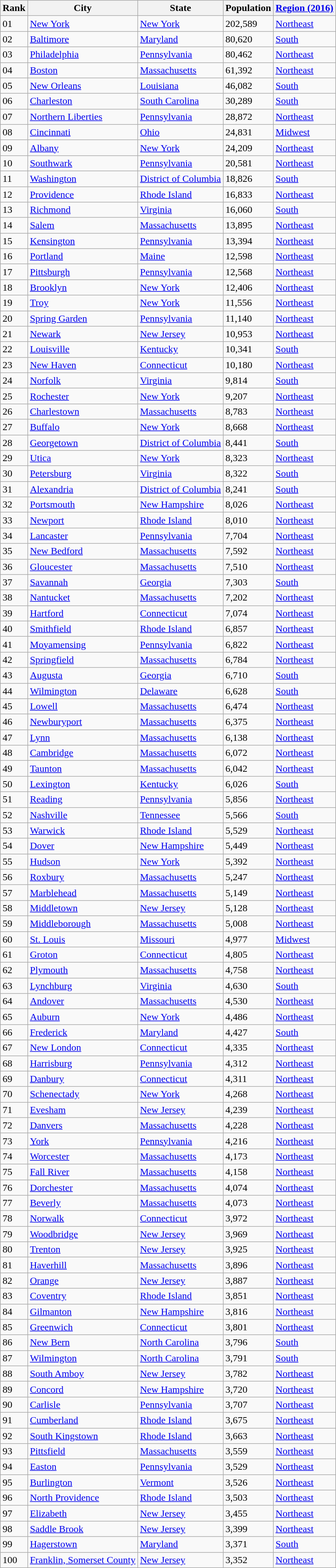<table class="wikitable sortable">
<tr>
<th>Rank</th>
<th>City</th>
<th>State</th>
<th>Population</th>
<th><a href='#'>Region (2016)</a></th>
</tr>
<tr>
<td>01</td>
<td><a href='#'>New York</a></td>
<td><a href='#'>New York</a></td>
<td>202,589</td>
<td><a href='#'>Northeast</a></td>
</tr>
<tr>
<td>02</td>
<td><a href='#'>Baltimore</a></td>
<td><a href='#'>Maryland</a></td>
<td>80,620</td>
<td><a href='#'>South</a></td>
</tr>
<tr>
<td>03</td>
<td><a href='#'>Philadelphia</a></td>
<td><a href='#'>Pennsylvania</a></td>
<td>80,462</td>
<td><a href='#'>Northeast</a></td>
</tr>
<tr>
<td>04</td>
<td><a href='#'>Boston</a></td>
<td><a href='#'>Massachusetts</a></td>
<td>61,392</td>
<td><a href='#'>Northeast</a></td>
</tr>
<tr>
<td>05</td>
<td><a href='#'>New Orleans</a></td>
<td><a href='#'>Louisiana</a></td>
<td>46,082</td>
<td><a href='#'>South</a></td>
</tr>
<tr>
<td>06</td>
<td><a href='#'>Charleston</a></td>
<td><a href='#'>South Carolina</a></td>
<td>30,289</td>
<td><a href='#'>South</a></td>
</tr>
<tr>
<td>07</td>
<td><a href='#'>Northern Liberties</a></td>
<td><a href='#'>Pennsylvania</a></td>
<td>28,872</td>
<td><a href='#'>Northeast</a></td>
</tr>
<tr>
<td>08</td>
<td><a href='#'>Cincinnati</a></td>
<td><a href='#'>Ohio</a></td>
<td>24,831</td>
<td><a href='#'>Midwest</a></td>
</tr>
<tr>
<td>09</td>
<td><a href='#'>Albany</a></td>
<td><a href='#'>New York</a></td>
<td>24,209</td>
<td><a href='#'>Northeast</a></td>
</tr>
<tr>
<td>10</td>
<td><a href='#'>Southwark</a></td>
<td><a href='#'>Pennsylvania</a></td>
<td>20,581</td>
<td><a href='#'>Northeast</a></td>
</tr>
<tr>
<td>11</td>
<td><a href='#'>Washington</a></td>
<td><a href='#'>District of Columbia</a></td>
<td>18,826</td>
<td><a href='#'>South</a></td>
</tr>
<tr>
<td>12</td>
<td><a href='#'>Providence</a></td>
<td><a href='#'>Rhode Island</a></td>
<td>16,833</td>
<td><a href='#'>Northeast</a></td>
</tr>
<tr>
<td>13</td>
<td><a href='#'>Richmond</a></td>
<td><a href='#'>Virginia</a></td>
<td>16,060</td>
<td><a href='#'>South</a></td>
</tr>
<tr>
<td>14</td>
<td><a href='#'>Salem</a></td>
<td><a href='#'>Massachusetts</a></td>
<td>13,895</td>
<td><a href='#'>Northeast</a></td>
</tr>
<tr>
<td>15</td>
<td><a href='#'>Kensington</a></td>
<td><a href='#'>Pennsylvania</a></td>
<td>13,394</td>
<td><a href='#'>Northeast</a></td>
</tr>
<tr>
<td>16</td>
<td><a href='#'>Portland</a></td>
<td><a href='#'>Maine</a></td>
<td>12,598</td>
<td><a href='#'>Northeast</a></td>
</tr>
<tr>
<td>17</td>
<td><a href='#'>Pittsburgh</a></td>
<td><a href='#'>Pennsylvania</a></td>
<td>12,568</td>
<td><a href='#'>Northeast</a></td>
</tr>
<tr>
<td>18</td>
<td><a href='#'>Brooklyn</a></td>
<td><a href='#'>New York</a></td>
<td>12,406</td>
<td><a href='#'>Northeast</a></td>
</tr>
<tr>
<td>19</td>
<td><a href='#'>Troy</a></td>
<td><a href='#'>New York</a></td>
<td>11,556</td>
<td><a href='#'>Northeast</a></td>
</tr>
<tr>
<td>20</td>
<td><a href='#'>Spring Garden</a></td>
<td><a href='#'>Pennsylvania</a></td>
<td>11,140</td>
<td><a href='#'>Northeast</a></td>
</tr>
<tr>
<td>21</td>
<td><a href='#'>Newark</a></td>
<td><a href='#'>New Jersey</a></td>
<td>10,953</td>
<td><a href='#'>Northeast</a></td>
</tr>
<tr>
<td>22</td>
<td><a href='#'>Louisville</a></td>
<td><a href='#'>Kentucky</a></td>
<td>10,341</td>
<td><a href='#'>South</a></td>
</tr>
<tr>
<td>23</td>
<td><a href='#'>New Haven</a></td>
<td><a href='#'>Connecticut</a></td>
<td>10,180</td>
<td><a href='#'>Northeast</a></td>
</tr>
<tr>
<td>24</td>
<td><a href='#'>Norfolk</a></td>
<td><a href='#'>Virginia</a></td>
<td>9,814</td>
<td><a href='#'>South</a></td>
</tr>
<tr>
<td>25</td>
<td><a href='#'>Rochester</a></td>
<td><a href='#'>New York</a></td>
<td>9,207</td>
<td><a href='#'>Northeast</a></td>
</tr>
<tr>
<td>26</td>
<td><a href='#'>Charlestown</a></td>
<td><a href='#'>Massachusetts</a></td>
<td>8,783</td>
<td><a href='#'>Northeast</a></td>
</tr>
<tr>
<td>27</td>
<td><a href='#'>Buffalo</a></td>
<td><a href='#'>New York</a></td>
<td>8,668</td>
<td><a href='#'>Northeast</a></td>
</tr>
<tr>
<td>28</td>
<td><a href='#'>Georgetown</a></td>
<td><a href='#'>District of Columbia</a></td>
<td>8,441</td>
<td><a href='#'>South</a></td>
</tr>
<tr>
<td>29</td>
<td><a href='#'>Utica</a></td>
<td><a href='#'>New York</a></td>
<td>8,323</td>
<td><a href='#'>Northeast</a></td>
</tr>
<tr>
<td>30</td>
<td><a href='#'>Petersburg</a></td>
<td><a href='#'>Virginia</a></td>
<td>8,322</td>
<td><a href='#'>South</a></td>
</tr>
<tr>
<td>31</td>
<td><a href='#'>Alexandria</a></td>
<td><a href='#'>District of Columbia</a></td>
<td>8,241</td>
<td><a href='#'>South</a></td>
</tr>
<tr>
<td>32</td>
<td><a href='#'>Portsmouth</a></td>
<td><a href='#'>New Hampshire</a></td>
<td>8,026</td>
<td><a href='#'>Northeast</a></td>
</tr>
<tr>
<td>33</td>
<td><a href='#'>Newport</a></td>
<td><a href='#'>Rhode Island</a></td>
<td>8,010</td>
<td><a href='#'>Northeast</a></td>
</tr>
<tr>
<td>34</td>
<td><a href='#'>Lancaster</a></td>
<td><a href='#'>Pennsylvania</a></td>
<td>7,704</td>
<td><a href='#'>Northeast</a></td>
</tr>
<tr>
<td>35</td>
<td><a href='#'>New Bedford</a></td>
<td><a href='#'>Massachusetts</a></td>
<td>7,592</td>
<td><a href='#'>Northeast</a></td>
</tr>
<tr>
<td>36</td>
<td><a href='#'>Gloucester</a></td>
<td><a href='#'>Massachusetts</a></td>
<td>7,510</td>
<td><a href='#'>Northeast</a></td>
</tr>
<tr>
<td>37</td>
<td><a href='#'>Savannah</a></td>
<td><a href='#'>Georgia</a></td>
<td>7,303</td>
<td><a href='#'>South</a></td>
</tr>
<tr>
<td>38</td>
<td><a href='#'>Nantucket</a></td>
<td><a href='#'>Massachusetts</a></td>
<td>7,202</td>
<td><a href='#'>Northeast</a></td>
</tr>
<tr>
<td>39</td>
<td><a href='#'>Hartford</a></td>
<td><a href='#'>Connecticut</a></td>
<td>7,074</td>
<td><a href='#'>Northeast</a></td>
</tr>
<tr>
<td>40</td>
<td><a href='#'>Smithfield</a></td>
<td><a href='#'>Rhode Island</a></td>
<td>6,857</td>
<td><a href='#'>Northeast</a></td>
</tr>
<tr>
<td>41</td>
<td><a href='#'>Moyamensing</a></td>
<td><a href='#'>Pennsylvania</a></td>
<td>6,822</td>
<td><a href='#'>Northeast</a></td>
</tr>
<tr>
<td>42</td>
<td><a href='#'>Springfield</a></td>
<td><a href='#'>Massachusetts</a></td>
<td>6,784</td>
<td><a href='#'>Northeast</a></td>
</tr>
<tr>
<td>43</td>
<td><a href='#'>Augusta</a></td>
<td><a href='#'>Georgia</a></td>
<td>6,710</td>
<td><a href='#'>South</a></td>
</tr>
<tr>
<td>44</td>
<td><a href='#'>Wilmington</a></td>
<td><a href='#'>Delaware</a></td>
<td>6,628</td>
<td><a href='#'>South</a></td>
</tr>
<tr>
<td>45</td>
<td><a href='#'>Lowell</a></td>
<td><a href='#'>Massachusetts</a></td>
<td>6,474</td>
<td><a href='#'>Northeast</a></td>
</tr>
<tr>
<td>46</td>
<td><a href='#'>Newburyport</a></td>
<td><a href='#'>Massachusetts</a></td>
<td>6,375</td>
<td><a href='#'>Northeast</a></td>
</tr>
<tr>
<td>47</td>
<td><a href='#'>Lynn</a></td>
<td><a href='#'>Massachusetts</a></td>
<td>6,138</td>
<td><a href='#'>Northeast</a></td>
</tr>
<tr>
<td>48</td>
<td><a href='#'>Cambridge</a></td>
<td><a href='#'>Massachusetts</a></td>
<td>6,072</td>
<td><a href='#'>Northeast</a></td>
</tr>
<tr>
<td>49</td>
<td><a href='#'>Taunton</a></td>
<td><a href='#'>Massachusetts</a></td>
<td>6,042</td>
<td><a href='#'>Northeast</a></td>
</tr>
<tr>
<td>50</td>
<td><a href='#'>Lexington</a></td>
<td><a href='#'>Kentucky</a></td>
<td>6,026</td>
<td><a href='#'>South</a></td>
</tr>
<tr>
<td>51</td>
<td><a href='#'>Reading</a></td>
<td><a href='#'>Pennsylvania</a></td>
<td>5,856</td>
<td><a href='#'>Northeast</a></td>
</tr>
<tr>
<td>52</td>
<td><a href='#'>Nashville</a></td>
<td><a href='#'>Tennessee</a></td>
<td>5,566</td>
<td><a href='#'>South</a></td>
</tr>
<tr>
<td>53</td>
<td><a href='#'>Warwick</a></td>
<td><a href='#'>Rhode Island</a></td>
<td>5,529</td>
<td><a href='#'>Northeast</a></td>
</tr>
<tr>
<td>54</td>
<td><a href='#'>Dover</a></td>
<td><a href='#'>New Hampshire</a></td>
<td>5,449</td>
<td><a href='#'>Northeast</a></td>
</tr>
<tr>
<td>55</td>
<td><a href='#'>Hudson</a></td>
<td><a href='#'>New York</a></td>
<td>5,392</td>
<td><a href='#'>Northeast</a></td>
</tr>
<tr>
<td>56</td>
<td><a href='#'>Roxbury</a></td>
<td><a href='#'>Massachusetts</a></td>
<td>5,247</td>
<td><a href='#'>Northeast</a></td>
</tr>
<tr>
<td>57</td>
<td><a href='#'>Marblehead</a></td>
<td><a href='#'>Massachusetts</a></td>
<td>5,149</td>
<td><a href='#'>Northeast</a></td>
</tr>
<tr>
<td>58</td>
<td><a href='#'>Middletown</a></td>
<td><a href='#'>New Jersey</a></td>
<td>5,128</td>
<td><a href='#'>Northeast</a></td>
</tr>
<tr>
<td>59</td>
<td><a href='#'>Middleborough</a></td>
<td><a href='#'>Massachusetts</a></td>
<td>5,008</td>
<td><a href='#'>Northeast</a></td>
</tr>
<tr>
<td>60</td>
<td><a href='#'>St. Louis</a></td>
<td><a href='#'>Missouri</a></td>
<td>4,977</td>
<td><a href='#'>Midwest</a></td>
</tr>
<tr>
<td>61</td>
<td><a href='#'>Groton</a></td>
<td><a href='#'>Connecticut</a></td>
<td>4,805</td>
<td><a href='#'>Northeast</a></td>
</tr>
<tr>
<td>62</td>
<td><a href='#'>Plymouth</a></td>
<td><a href='#'>Massachusetts</a></td>
<td>4,758</td>
<td><a href='#'>Northeast</a></td>
</tr>
<tr>
<td>63</td>
<td><a href='#'>Lynchburg</a></td>
<td><a href='#'>Virginia</a></td>
<td>4,630</td>
<td><a href='#'>South</a></td>
</tr>
<tr>
<td>64</td>
<td><a href='#'>Andover</a></td>
<td><a href='#'>Massachusetts</a></td>
<td>4,530</td>
<td><a href='#'>Northeast</a></td>
</tr>
<tr>
<td>65</td>
<td><a href='#'>Auburn</a></td>
<td><a href='#'>New York</a></td>
<td>4,486</td>
<td><a href='#'>Northeast</a></td>
</tr>
<tr>
<td>66</td>
<td><a href='#'>Frederick</a></td>
<td><a href='#'>Maryland</a></td>
<td>4,427</td>
<td><a href='#'>South</a></td>
</tr>
<tr>
<td>67</td>
<td><a href='#'>New London</a></td>
<td><a href='#'>Connecticut</a></td>
<td>4,335</td>
<td><a href='#'>Northeast</a></td>
</tr>
<tr>
<td>68</td>
<td><a href='#'>Harrisburg</a></td>
<td><a href='#'>Pennsylvania</a></td>
<td>4,312</td>
<td><a href='#'>Northeast</a></td>
</tr>
<tr>
<td>69</td>
<td><a href='#'>Danbury</a></td>
<td><a href='#'>Connecticut</a></td>
<td>4,311</td>
<td><a href='#'>Northeast</a></td>
</tr>
<tr>
<td>70</td>
<td><a href='#'>Schenectady</a></td>
<td><a href='#'>New York</a></td>
<td>4,268</td>
<td><a href='#'>Northeast</a></td>
</tr>
<tr>
<td>71</td>
<td><a href='#'>Evesham</a></td>
<td><a href='#'>New Jersey</a></td>
<td>4,239</td>
<td><a href='#'>Northeast</a></td>
</tr>
<tr>
<td>72</td>
<td><a href='#'>Danvers</a></td>
<td><a href='#'>Massachusetts</a></td>
<td>4,228</td>
<td><a href='#'>Northeast</a></td>
</tr>
<tr>
<td>73</td>
<td><a href='#'>York</a></td>
<td><a href='#'>Pennsylvania</a></td>
<td>4,216</td>
<td><a href='#'>Northeast</a></td>
</tr>
<tr>
<td>74</td>
<td><a href='#'>Worcester</a></td>
<td><a href='#'>Massachusetts</a></td>
<td>4,173</td>
<td><a href='#'>Northeast</a></td>
</tr>
<tr>
<td>75</td>
<td><a href='#'>Fall River</a></td>
<td><a href='#'>Massachusetts</a></td>
<td>4,158</td>
<td><a href='#'>Northeast</a></td>
</tr>
<tr>
<td>76</td>
<td><a href='#'>Dorchester</a></td>
<td><a href='#'>Massachusetts</a></td>
<td>4,074</td>
<td><a href='#'>Northeast</a></td>
</tr>
<tr>
<td>77</td>
<td><a href='#'>Beverly</a></td>
<td><a href='#'>Massachusetts</a></td>
<td>4,073</td>
<td><a href='#'>Northeast</a></td>
</tr>
<tr>
<td>78</td>
<td><a href='#'>Norwalk</a></td>
<td><a href='#'>Connecticut</a></td>
<td>3,972</td>
<td><a href='#'>Northeast</a></td>
</tr>
<tr>
<td>79</td>
<td><a href='#'>Woodbridge</a></td>
<td><a href='#'>New Jersey</a></td>
<td>3,969</td>
<td><a href='#'>Northeast</a></td>
</tr>
<tr>
<td>80</td>
<td><a href='#'>Trenton</a></td>
<td><a href='#'>New Jersey</a></td>
<td>3,925</td>
<td><a href='#'>Northeast</a></td>
</tr>
<tr>
<td>81</td>
<td><a href='#'>Haverhill</a></td>
<td><a href='#'>Massachusetts</a></td>
<td>3,896</td>
<td><a href='#'>Northeast</a></td>
</tr>
<tr>
<td>82</td>
<td><a href='#'>Orange</a></td>
<td><a href='#'>New Jersey</a></td>
<td>3,887</td>
<td><a href='#'>Northeast</a></td>
</tr>
<tr>
<td>83</td>
<td><a href='#'>Coventry</a></td>
<td><a href='#'>Rhode Island</a></td>
<td>3,851</td>
<td><a href='#'>Northeast</a></td>
</tr>
<tr>
<td>84</td>
<td><a href='#'>Gilmanton</a></td>
<td><a href='#'>New Hampshire</a></td>
<td>3,816</td>
<td><a href='#'>Northeast</a></td>
</tr>
<tr>
<td>85</td>
<td><a href='#'>Greenwich</a></td>
<td><a href='#'>Connecticut</a></td>
<td>3,801</td>
<td><a href='#'>Northeast</a></td>
</tr>
<tr>
<td>86</td>
<td><a href='#'>New Bern</a></td>
<td><a href='#'>North Carolina</a></td>
<td>3,796</td>
<td><a href='#'>South</a></td>
</tr>
<tr>
<td>87</td>
<td><a href='#'>Wilmington</a></td>
<td><a href='#'>North Carolina</a></td>
<td>3,791</td>
<td><a href='#'>South</a></td>
</tr>
<tr>
<td>88</td>
<td><a href='#'>South Amboy</a></td>
<td><a href='#'>New Jersey</a></td>
<td>3,782</td>
<td><a href='#'>Northeast</a></td>
</tr>
<tr>
<td>89</td>
<td><a href='#'>Concord</a></td>
<td><a href='#'>New Hampshire</a></td>
<td>3,720</td>
<td><a href='#'>Northeast</a></td>
</tr>
<tr>
<td>90</td>
<td><a href='#'>Carlisle</a></td>
<td><a href='#'>Pennsylvania</a></td>
<td>3,707</td>
<td><a href='#'>Northeast</a></td>
</tr>
<tr>
<td>91</td>
<td><a href='#'>Cumberland</a></td>
<td><a href='#'>Rhode Island</a></td>
<td>3,675</td>
<td><a href='#'>Northeast</a></td>
</tr>
<tr>
<td>92</td>
<td><a href='#'>South Kingstown</a></td>
<td><a href='#'>Rhode Island</a></td>
<td>3,663</td>
<td><a href='#'>Northeast</a></td>
</tr>
<tr>
<td>93</td>
<td><a href='#'>Pittsfield</a></td>
<td><a href='#'>Massachusetts</a></td>
<td>3,559</td>
<td><a href='#'>Northeast</a></td>
</tr>
<tr>
<td>94</td>
<td><a href='#'>Easton</a></td>
<td><a href='#'>Pennsylvania</a></td>
<td>3,529</td>
<td><a href='#'>Northeast</a></td>
</tr>
<tr>
<td>95</td>
<td><a href='#'>Burlington</a></td>
<td><a href='#'>Vermont</a></td>
<td>3,526</td>
<td><a href='#'>Northeast</a></td>
</tr>
<tr>
<td>96</td>
<td><a href='#'>North Providence</a></td>
<td><a href='#'>Rhode Island</a></td>
<td>3,503</td>
<td><a href='#'>Northeast</a></td>
</tr>
<tr>
<td>97</td>
<td><a href='#'>Elizabeth</a></td>
<td><a href='#'>New Jersey</a></td>
<td>3,455</td>
<td><a href='#'>Northeast</a></td>
</tr>
<tr>
<td>98</td>
<td><a href='#'>Saddle Brook</a></td>
<td><a href='#'>New Jersey</a></td>
<td>3,399</td>
<td><a href='#'>Northeast</a></td>
</tr>
<tr>
<td>99</td>
<td><a href='#'>Hagerstown</a></td>
<td><a href='#'>Maryland</a></td>
<td>3,371</td>
<td><a href='#'>South</a></td>
</tr>
<tr>
<td>100</td>
<td><a href='#'>Franklin, Somerset County</a></td>
<td><a href='#'>New Jersey</a></td>
<td>3,352</td>
<td><a href='#'>Northeast</a><br></td>
</tr>
</table>
